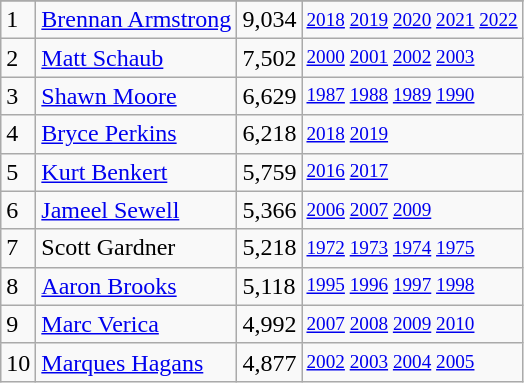<table class="wikitable">
<tr>
</tr>
<tr>
<td>1</td>
<td><a href='#'>Brennan Armstrong</a></td>
<td>9,034</td>
<td style="font-size:80%;"><a href='#'>2018</a> <a href='#'>2019</a> <a href='#'>2020</a> <a href='#'>2021</a> <a href='#'>2022</a></td>
</tr>
<tr>
<td>2</td>
<td><a href='#'>Matt Schaub</a></td>
<td>7,502</td>
<td style="font-size:80%;"><a href='#'>2000</a> <a href='#'>2001</a> <a href='#'>2002</a> <a href='#'>2003</a></td>
</tr>
<tr>
<td>3</td>
<td><a href='#'>Shawn Moore</a></td>
<td>6,629</td>
<td style="font-size:80%;"><a href='#'>1987</a> <a href='#'>1988</a> <a href='#'>1989</a> <a href='#'>1990</a></td>
</tr>
<tr>
<td>4</td>
<td><a href='#'>Bryce Perkins</a></td>
<td>6,218</td>
<td style="font-size:80%;"><a href='#'>2018</a> <a href='#'>2019</a></td>
</tr>
<tr>
<td>5</td>
<td><a href='#'>Kurt Benkert</a></td>
<td>5,759</td>
<td style="font-size:80%;"><a href='#'>2016</a> <a href='#'>2017</a></td>
</tr>
<tr>
<td>6</td>
<td><a href='#'>Jameel Sewell</a></td>
<td>5,366</td>
<td style="font-size:80%;"><a href='#'>2006</a> <a href='#'>2007</a> <a href='#'>2009</a></td>
</tr>
<tr>
<td>7</td>
<td>Scott Gardner</td>
<td>5,218</td>
<td style="font-size:80%;"><a href='#'>1972</a> <a href='#'>1973</a> <a href='#'>1974</a> <a href='#'>1975</a></td>
</tr>
<tr>
<td>8</td>
<td><a href='#'>Aaron Brooks</a></td>
<td>5,118</td>
<td style="font-size:80%;"><a href='#'>1995</a> <a href='#'>1996</a> <a href='#'>1997</a> <a href='#'>1998</a></td>
</tr>
<tr>
<td>9</td>
<td><a href='#'>Marc Verica</a></td>
<td>4,992</td>
<td style="font-size:80%;"><a href='#'>2007</a> <a href='#'>2008</a> <a href='#'>2009</a> <a href='#'>2010</a></td>
</tr>
<tr>
<td>10</td>
<td><a href='#'>Marques Hagans</a></td>
<td>4,877</td>
<td style="font-size:80%;"><a href='#'>2002</a> <a href='#'>2003</a> <a href='#'>2004</a> <a href='#'>2005</a></td>
</tr>
</table>
